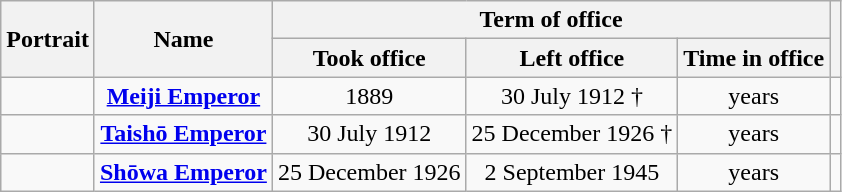<table class="wikitable" style="text-align:center">
<tr>
<th rowspan=2>Portrait</th>
<th rowspan=2>Name<br></th>
<th colspan=3>Term of office</th>
<th rowspan=2></th>
</tr>
<tr>
<th>Took office</th>
<th>Left office</th>
<th>Time in office</th>
</tr>
<tr>
<td></td>
<td><strong><a href='#'>Meiji Emperor</a></strong><br></td>
<td>1889</td>
<td>30 July 1912 †</td>
<td> years</td>
<td></td>
</tr>
<tr>
<td></td>
<td><strong><a href='#'>Taishō Emperor</a></strong><br></td>
<td>30 July 1912</td>
<td>25 December 1926 †</td>
<td> years</td>
<td></td>
</tr>
<tr>
<td></td>
<td><strong><a href='#'>Shōwa Emperor</a></strong><br></td>
<td>25 December 1926</td>
<td>2 September 1945</td>
<td> years</td>
<td></td>
</tr>
</table>
